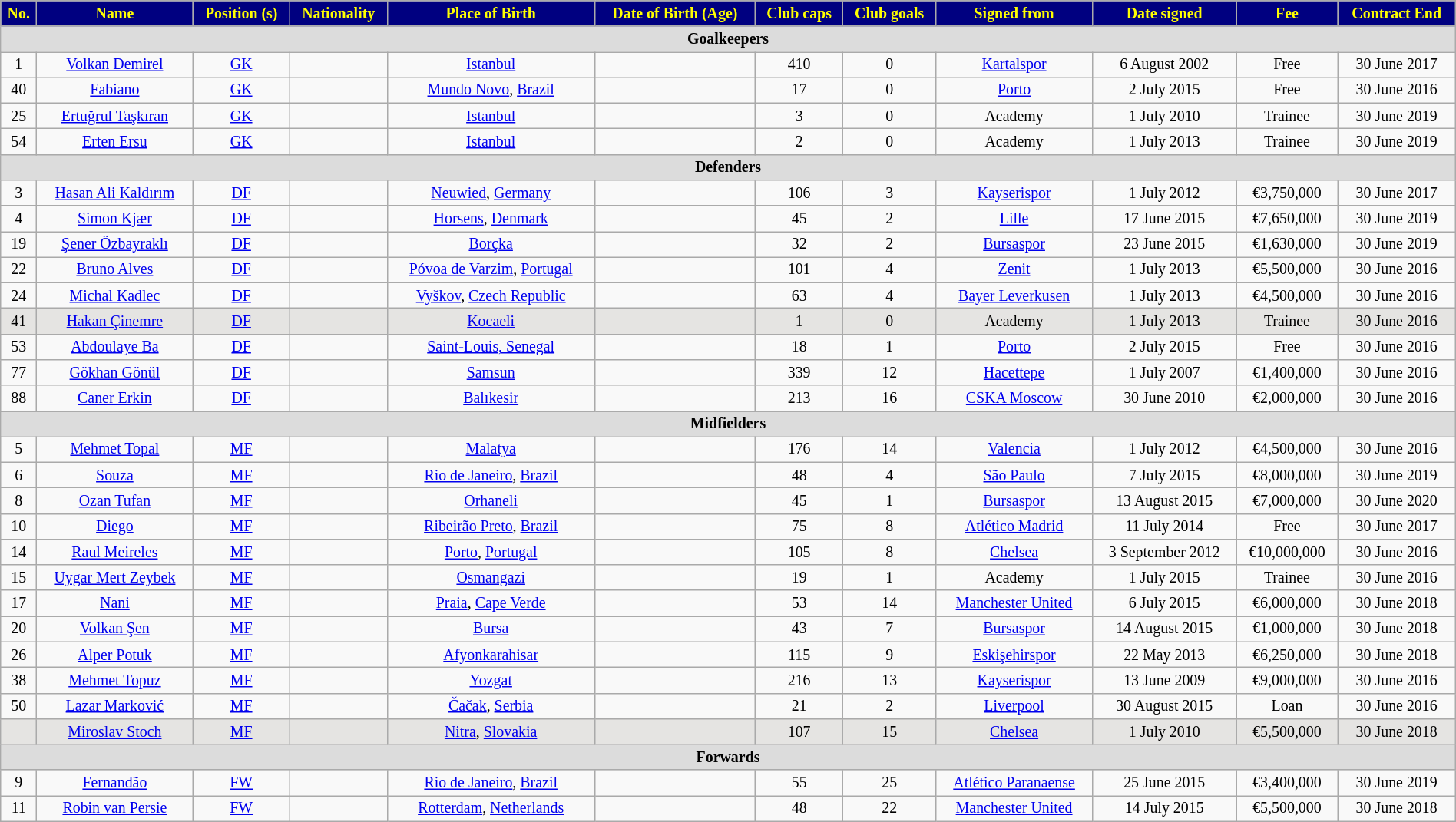<table class="wikitable" style="text-align:center; font-size:83%; width:100%;">
<tr>
<th style="background:navy; color:yellow; text-align:center;">No.</th>
<th style="background:navy; color:yellow; text-align:center;">Name</th>
<th style="background:navy; color:yellow; text-align:center;">Position (s)</th>
<th style="background:navy; color:yellow; text-align:center;">Nationality</th>
<th style="background:navy; color:yellow; text-align:center;">Place of Birth</th>
<th style="background:navy; color:yellow; text-align:center;">Date of Birth (Age)</th>
<th style="background:navy; color:yellow; text-align:center;">Club caps</th>
<th style="background:navy; color:yellow; text-align:center;">Club goals</th>
<th style="background:navy; color:yellow; text-align:center;">Signed from</th>
<th style="background:navy; color:yellow; text-align:center;">Date signed</th>
<th style="background:navy; color:yellow; text-align:center;">Fee</th>
<th style="background:navy; color:yellow; text-align:center;">Contract End</th>
</tr>
<tr>
<th colspan="19" style="background:#dcdcdc; text-align:center;">Goalkeepers</th>
</tr>
<tr>
<td>1</td>
<td><a href='#'>Volkan Demirel</a></td>
<td><a href='#'>GK</a></td>
<td></td>
<td><a href='#'>Istanbul</a></td>
<td></td>
<td>410</td>
<td>0</td>
<td><a href='#'>Kartalspor</a></td>
<td>6 August 2002</td>
<td>Free</td>
<td>30 June 2017</td>
</tr>
<tr>
<td>40</td>
<td><a href='#'>Fabiano</a></td>
<td><a href='#'>GK</a></td>
<td></td>
<td><a href='#'>Mundo Novo</a>, <a href='#'>Brazil</a></td>
<td></td>
<td>17</td>
<td>0</td>
<td> <a href='#'>Porto</a></td>
<td>2 July 2015</td>
<td>Free</td>
<td>30 June 2016</td>
</tr>
<tr>
<td>25</td>
<td><a href='#'>Ertuğrul Taşkıran</a></td>
<td><a href='#'>GK</a></td>
<td></td>
<td><a href='#'>Istanbul</a></td>
<td></td>
<td>3</td>
<td>0</td>
<td>Academy</td>
<td>1 July 2010</td>
<td>Trainee</td>
<td>30 June 2019</td>
</tr>
<tr>
<td>54</td>
<td><a href='#'>Erten Ersu</a></td>
<td><a href='#'>GK</a></td>
<td></td>
<td><a href='#'>Istanbul</a></td>
<td></td>
<td>2</td>
<td>0</td>
<td>Academy</td>
<td>1 July 2013</td>
<td>Trainee</td>
<td>30 June 2019</td>
</tr>
<tr>
<th colspan="19" style="background:#dcdcdc; text-align:center;">Defenders</th>
</tr>
<tr>
<td>3</td>
<td><a href='#'>Hasan Ali Kaldırım</a></td>
<td><a href='#'>DF</a></td>
<td></td>
<td><a href='#'>Neuwied</a>, <a href='#'>Germany</a></td>
<td></td>
<td>106</td>
<td>3</td>
<td><a href='#'>Kayserispor</a></td>
<td>1 July 2012</td>
<td>€3,750,000</td>
<td>30 June 2017</td>
</tr>
<tr>
<td>4</td>
<td><a href='#'>Simon Kjær</a></td>
<td><a href='#'>DF</a></td>
<td></td>
<td><a href='#'>Horsens</a>, <a href='#'>Denmark</a></td>
<td></td>
<td>45</td>
<td>2</td>
<td> <a href='#'>Lille</a></td>
<td>17 June 2015</td>
<td>€7,650,000</td>
<td>30 June 2019</td>
</tr>
<tr>
<td>19</td>
<td><a href='#'>Şener Özbayraklı</a></td>
<td><a href='#'>DF</a></td>
<td></td>
<td><a href='#'>Borçka</a></td>
<td></td>
<td>32</td>
<td>2</td>
<td><a href='#'>Bursaspor</a></td>
<td>23 June 2015</td>
<td>€1,630,000</td>
<td>30 June 2019</td>
</tr>
<tr>
<td>22</td>
<td><a href='#'>Bruno Alves</a></td>
<td><a href='#'>DF</a></td>
<td></td>
<td><a href='#'>Póvoa de Varzim</a>, <a href='#'>Portugal</a></td>
<td></td>
<td>101</td>
<td>4</td>
<td> <a href='#'>Zenit</a></td>
<td>1 July 2013</td>
<td>€5,500,000</td>
<td>30 June 2016</td>
</tr>
<tr>
<td>24</td>
<td><a href='#'>Michal Kadlec</a></td>
<td><a href='#'>DF</a></td>
<td></td>
<td><a href='#'>Vyškov</a>, <a href='#'>Czech Republic</a></td>
<td></td>
<td>63</td>
<td>4</td>
<td> <a href='#'>Bayer Leverkusen</a></td>
<td>1 July 2013</td>
<td>€4,500,000</td>
<td>30 June 2016</td>
</tr>
<tr bgcolor=#E5E4E2>
<td>41</td>
<td><a href='#'>Hakan Çinemre</a></td>
<td><a href='#'>DF</a></td>
<td></td>
<td><a href='#'>Kocaeli</a></td>
<td></td>
<td>1</td>
<td>0</td>
<td>Academy</td>
<td>1 July 2013</td>
<td>Trainee</td>
<td>30 June 2016</td>
</tr>
<tr>
<td>53</td>
<td><a href='#'>Abdoulaye Ba</a></td>
<td><a href='#'>DF</a></td>
<td></td>
<td><a href='#'>Saint-Louis, Senegal</a></td>
<td></td>
<td>18</td>
<td>1</td>
<td> <a href='#'>Porto</a></td>
<td>2 July 2015</td>
<td>Free</td>
<td>30 June 2016</td>
</tr>
<tr>
<td>77</td>
<td><a href='#'>Gökhan Gönül</a></td>
<td><a href='#'>DF</a></td>
<td></td>
<td><a href='#'>Samsun</a></td>
<td></td>
<td>339</td>
<td>12</td>
<td><a href='#'>Hacettepe</a></td>
<td>1 July 2007</td>
<td>€1,400,000</td>
<td>30 June 2016</td>
</tr>
<tr>
<td>88</td>
<td><a href='#'>Caner Erkin</a></td>
<td><a href='#'>DF</a></td>
<td></td>
<td><a href='#'>Balıkesir</a></td>
<td></td>
<td>213</td>
<td>16</td>
<td> <a href='#'>CSKA Moscow</a></td>
<td>30 June 2010</td>
<td>€2,000,000</td>
<td>30 June 2016</td>
</tr>
<tr>
<th colspan="19" style="background:#dcdcdc; text-align:center;">Midfielders</th>
</tr>
<tr>
<td>5</td>
<td><a href='#'>Mehmet Topal</a></td>
<td><a href='#'>MF</a></td>
<td></td>
<td><a href='#'>Malatya</a></td>
<td></td>
<td>176</td>
<td>14</td>
<td> <a href='#'>Valencia</a></td>
<td>1 July 2012</td>
<td>€4,500,000</td>
<td>30 June 2016</td>
</tr>
<tr>
<td>6</td>
<td><a href='#'>Souza</a></td>
<td><a href='#'>MF</a></td>
<td></td>
<td><a href='#'>Rio de Janeiro</a>, <a href='#'>Brazil</a></td>
<td></td>
<td>48</td>
<td>4</td>
<td> <a href='#'>São Paulo</a></td>
<td>7 July 2015</td>
<td>€8,000,000</td>
<td>30 June 2019</td>
</tr>
<tr>
<td>8</td>
<td><a href='#'>Ozan Tufan</a></td>
<td><a href='#'>MF</a></td>
<td></td>
<td><a href='#'>Orhaneli</a></td>
<td></td>
<td>45</td>
<td>1</td>
<td><a href='#'>Bursaspor</a></td>
<td>13 August 2015</td>
<td>€7,000,000</td>
<td>30 June 2020</td>
</tr>
<tr>
<td>10</td>
<td><a href='#'>Diego</a></td>
<td><a href='#'>MF</a></td>
<td></td>
<td><a href='#'>Ribeirão Preto</a>, <a href='#'>Brazil</a></td>
<td></td>
<td>75</td>
<td>8</td>
<td> <a href='#'>Atlético Madrid</a></td>
<td>11 July 2014</td>
<td>Free</td>
<td>30 June 2017</td>
</tr>
<tr>
<td>14</td>
<td><a href='#'>Raul Meireles</a></td>
<td><a href='#'>MF</a></td>
<td></td>
<td><a href='#'>Porto</a>, <a href='#'>Portugal</a></td>
<td></td>
<td>105</td>
<td>8</td>
<td> <a href='#'>Chelsea</a></td>
<td>3 September 2012</td>
<td>€10,000,000</td>
<td>30 June 2016</td>
</tr>
<tr>
<td>15</td>
<td><a href='#'>Uygar Mert Zeybek</a></td>
<td><a href='#'>MF</a></td>
<td></td>
<td><a href='#'>Osmangazi</a></td>
<td></td>
<td>19</td>
<td>1</td>
<td>Academy</td>
<td>1 July 2015</td>
<td>Trainee</td>
<td>30 June 2016</td>
</tr>
<tr>
<td>17</td>
<td><a href='#'>Nani</a></td>
<td><a href='#'>MF</a></td>
<td></td>
<td><a href='#'>Praia</a>, <a href='#'>Cape Verde</a></td>
<td></td>
<td>53</td>
<td>14</td>
<td> <a href='#'>Manchester United</a></td>
<td>6 July 2015</td>
<td>€6,000,000</td>
<td>30 June 2018</td>
</tr>
<tr>
<td>20</td>
<td><a href='#'>Volkan Şen</a></td>
<td><a href='#'>MF</a></td>
<td></td>
<td><a href='#'>Bursa</a></td>
<td></td>
<td>43</td>
<td>7</td>
<td><a href='#'>Bursaspor</a></td>
<td>14 August 2015</td>
<td>€1,000,000</td>
<td>30 June 2018</td>
</tr>
<tr>
<td>26</td>
<td><a href='#'>Alper Potuk</a></td>
<td><a href='#'>MF</a></td>
<td></td>
<td><a href='#'>Afyonkarahisar</a></td>
<td></td>
<td>115</td>
<td>9</td>
<td><a href='#'>Eskişehirspor</a></td>
<td>22 May 2013</td>
<td>€6,250,000</td>
<td>30 June 2018</td>
</tr>
<tr>
<td>38</td>
<td><a href='#'>Mehmet Topuz</a></td>
<td><a href='#'>MF</a></td>
<td></td>
<td><a href='#'>Yozgat</a></td>
<td></td>
<td>216</td>
<td>13</td>
<td><a href='#'>Kayserispor</a></td>
<td>13 June 2009</td>
<td>€9,000,000</td>
<td>30 June 2016</td>
</tr>
<tr>
<td>50</td>
<td><a href='#'>Lazar Marković</a></td>
<td><a href='#'>MF</a></td>
<td></td>
<td><a href='#'>Čačak</a>, <a href='#'>Serbia</a></td>
<td></td>
<td>21</td>
<td>2</td>
<td> <a href='#'>Liverpool</a></td>
<td>30 August 2015</td>
<td>Loan</td>
<td>30 June 2016</td>
</tr>
<tr bgcolor=#E5E4E2>
<td></td>
<td><a href='#'>Miroslav Stoch</a></td>
<td><a href='#'>MF</a></td>
<td></td>
<td><a href='#'>Nitra</a>, <a href='#'>Slovakia</a></td>
<td></td>
<td>107</td>
<td>15</td>
<td> <a href='#'>Chelsea</a></td>
<td>1 July 2010</td>
<td>€5,500,000</td>
<td>30 June 2018</td>
</tr>
<tr>
<th colspan="19" style="background:#dcdcdc; text-align:center;">Forwards</th>
</tr>
<tr>
<td>9</td>
<td><a href='#'>Fernandão</a></td>
<td><a href='#'>FW</a></td>
<td></td>
<td><a href='#'>Rio de Janeiro</a>, <a href='#'>Brazil</a></td>
<td></td>
<td>55</td>
<td>25</td>
<td> <a href='#'>Atlético Paranaense</a></td>
<td>25 June 2015</td>
<td>€3,400,000</td>
<td>30 June 2019</td>
</tr>
<tr>
<td>11</td>
<td><a href='#'>Robin van Persie</a></td>
<td><a href='#'>FW</a></td>
<td></td>
<td><a href='#'>Rotterdam</a>, <a href='#'>Netherlands</a></td>
<td></td>
<td>48</td>
<td>22</td>
<td> <a href='#'>Manchester United</a></td>
<td>14 July 2015</td>
<td>€5,500,000</td>
<td>30 June 2018</td>
</tr>
</table>
